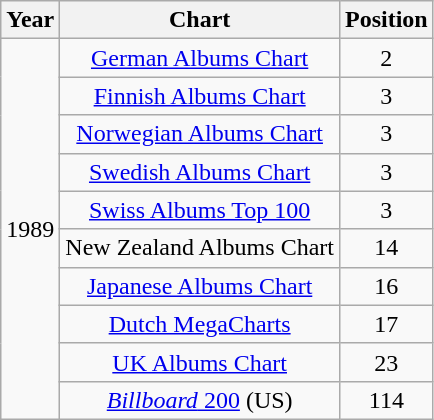<table class="wikitable">
<tr>
<th align="center">Year</th>
<th align="center">Chart</th>
<th align="center">Position</th>
</tr>
<tr>
<td align="center" rowspan="10">1989</td>
<td align="center"><a href='#'>German Albums Chart</a></td>
<td align="center">2</td>
</tr>
<tr>
<td align="center"><a href='#'>Finnish Albums Chart</a></td>
<td align="center">3</td>
</tr>
<tr>
<td align="center"><a href='#'>Norwegian Albums Chart</a></td>
<td align="center">3</td>
</tr>
<tr>
<td align="center"><a href='#'>Swedish Albums Chart</a></td>
<td align="center">3</td>
</tr>
<tr>
<td align="center"><a href='#'>Swiss Albums Top 100</a></td>
<td align="center">3</td>
</tr>
<tr>
<td align="center">New Zealand Albums Chart</td>
<td align="center">14</td>
</tr>
<tr>
<td align="center"><a href='#'>Japanese Albums Chart</a></td>
<td align="center">16</td>
</tr>
<tr>
<td align="center"><a href='#'>Dutch MegaCharts</a></td>
<td align="center">17</td>
</tr>
<tr>
<td align="center"><a href='#'>UK Albums Chart</a></td>
<td align="center">23</td>
</tr>
<tr>
<td align="center"><a href='#'><em>Billboard</em> 200</a> (US)</td>
<td align="center">114</td>
</tr>
</table>
